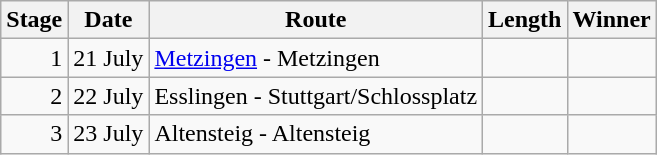<table class="wikitable sortable">
<tr>
<th>Stage</th>
<th>Date</th>
<th>Route</th>
<th>Length</th>
<th>Winner</th>
</tr>
<tr>
<td align="right">1</td>
<td>21 July</td>
<td><a href='#'>Metzingen</a> - Metzingen</td>
<td></td>
<td></td>
</tr>
<tr>
<td align="right">2</td>
<td>22 July</td>
<td>Esslingen - Stuttgart/Schlossplatz</td>
<td></td>
<td></td>
</tr>
<tr>
<td align="right">3</td>
<td>23 July</td>
<td>Altensteig - Altensteig</td>
<td></td>
<td></td>
</tr>
</table>
